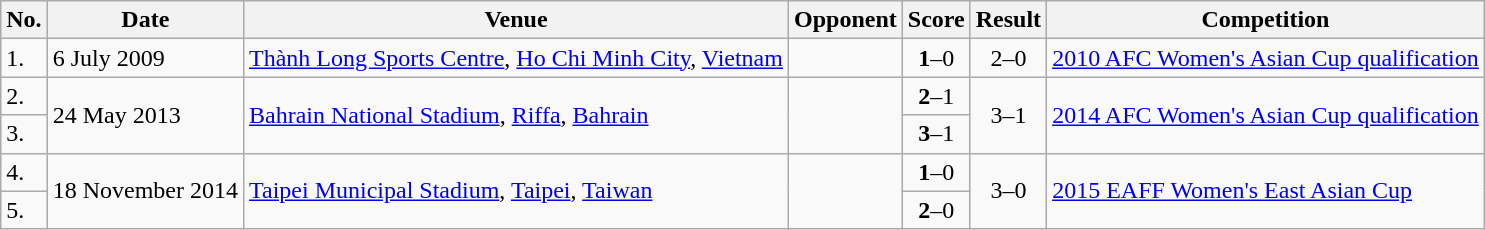<table class="wikitable">
<tr>
<th>No.</th>
<th>Date</th>
<th>Venue</th>
<th>Opponent</th>
<th>Score</th>
<th>Result</th>
<th>Competition</th>
</tr>
<tr>
<td>1.</td>
<td>6 July 2009</td>
<td><a href='#'>Thành Long Sports Centre</a>, <a href='#'>Ho Chi Minh City</a>, <a href='#'>Vietnam</a></td>
<td></td>
<td align=center><strong>1</strong>–0</td>
<td align=center>2–0</td>
<td><a href='#'>2010 AFC Women's Asian Cup qualification</a></td>
</tr>
<tr>
<td>2.</td>
<td rowspan="2">24 May 2013</td>
<td rowspan="2"><a href='#'>Bahrain National Stadium</a>, <a href='#'>Riffa</a>, <a href='#'>Bahrain</a></td>
<td rowspan="2"></td>
<td align=center><strong>2</strong>–1</td>
<td rowspan="2" align=center>3–1</td>
<td rowspan="2"><a href='#'>2014 AFC Women's Asian Cup qualification</a></td>
</tr>
<tr>
<td>3.</td>
<td align=center><strong>3</strong>–1</td>
</tr>
<tr>
<td>4.</td>
<td rowspan="2">18 November 2014</td>
<td rowspan="2"><a href='#'>Taipei Municipal Stadium</a>, <a href='#'>Taipei</a>, <a href='#'>Taiwan</a></td>
<td rowspan="2"></td>
<td align=center><strong>1</strong>–0</td>
<td rowspan="2" align=center>3–0</td>
<td rowspan="2"><a href='#'>2015 EAFF Women's East Asian Cup</a></td>
</tr>
<tr>
<td>5.</td>
<td align=center><strong>2</strong>–0</td>
</tr>
</table>
